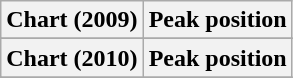<table class="wikitable sortable" border="1">
<tr>
<th>Chart (2009)</th>
<th>Peak position</th>
</tr>
<tr>
</tr>
<tr>
<th>Chart (2010)</th>
<th>Peak position</th>
</tr>
<tr>
</tr>
<tr>
</tr>
<tr>
</tr>
<tr>
</tr>
</table>
